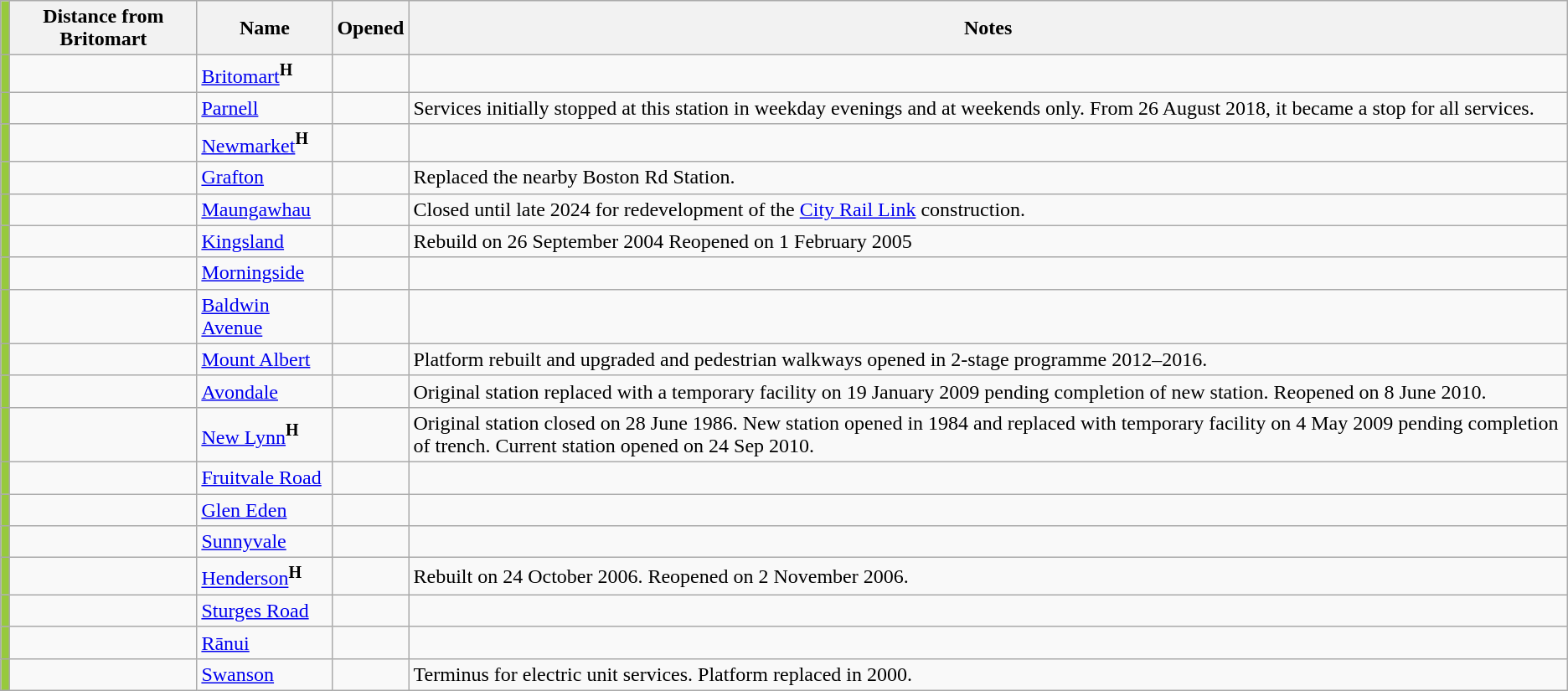<table class="wikitable">
<tr>
<td bgcolor=97c93d></td>
<th>Distance from Britomart</th>
<th>Name</th>
<th>Opened</th>
<th>Notes</th>
</tr>
<tr>
<td bgcolor=97c93d></td>
<td></td>
<td><a href='#'>Britomart</a><strong><sup>H</sup></strong></td>
<td></td>
<td></td>
</tr>
<tr>
<td bgcolor=97c93d></td>
<td></td>
<td><a href='#'>Parnell</a></td>
<td></td>
<td>Services initially stopped at this station in weekday evenings and at weekends only. From 26 August 2018, it became a stop for all services.</td>
</tr>
<tr>
<td bgcolor=97c93d></td>
<td></td>
<td><a href='#'>Newmarket</a><strong><sup>H</sup></strong></td>
<td></td>
<td></td>
</tr>
<tr>
<td bgcolor=97c93d></td>
<td></td>
<td><a href='#'>Grafton</a></td>
<td></td>
<td>Replaced the nearby Boston Rd Station.</td>
</tr>
<tr>
<td bgcolor=97c93d></td>
<td></td>
<td><a href='#'>Maungawhau</a></td>
<td></td>
<td>Closed until late 2024 for redevelopment of the <a href='#'>City Rail Link</a> construction.</td>
</tr>
<tr>
<td bgcolor=97c93d></td>
<td></td>
<td><a href='#'>Kingsland</a></td>
<td></td>
<td>Rebuild on 26 September 2004 Reopened on 1 February 2005</td>
</tr>
<tr>
<td bgcolor=97c93d></td>
<td></td>
<td><a href='#'>Morningside</a></td>
<td></td>
<td></td>
</tr>
<tr>
<td bgcolor=97c93d></td>
<td></td>
<td><a href='#'>Baldwin Avenue</a></td>
<td></td>
<td></td>
</tr>
<tr>
<td bgcolor=97c93d></td>
<td></td>
<td><a href='#'>Mount Albert</a></td>
<td></td>
<td>Platform rebuilt and upgraded and pedestrian walkways opened in 2-stage programme 2012–2016.</td>
</tr>
<tr>
<td bgcolor=97c93d></td>
<td></td>
<td><a href='#'>Avondale</a></td>
<td></td>
<td>Original station replaced with a temporary facility on 19 January 2009 pending completion of new station. Reopened on 8 June 2010.</td>
</tr>
<tr>
<td bgcolor=97c93d></td>
<td></td>
<td><a href='#'>New Lynn</a><strong><sup>H</sup></strong></td>
<td></td>
<td>Original station closed on 28 June 1986. New station opened in 1984 and replaced with temporary facility on 4 May 2009 pending completion of trench. Current station opened on 24 Sep 2010.</td>
</tr>
<tr>
<td bgcolor=97c93d></td>
<td></td>
<td><a href='#'>Fruitvale Road</a></td>
<td></td>
<td></td>
</tr>
<tr>
<td bgcolor=97c93d></td>
<td></td>
<td><a href='#'>Glen Eden</a></td>
<td></td>
<td></td>
</tr>
<tr>
<td bgcolor=97c93d></td>
<td></td>
<td><a href='#'>Sunnyvale</a></td>
<td></td>
<td></td>
</tr>
<tr>
<td bgcolor=97c93d></td>
<td></td>
<td><a href='#'>Henderson</a><strong><sup>H</sup></strong></td>
<td></td>
<td>Rebuilt on 24 October 2006. Reopened on 2 November 2006.</td>
</tr>
<tr>
<td bgcolor=97c93d></td>
<td></td>
<td><a href='#'>Sturges Road</a></td>
<td></td>
<td></td>
</tr>
<tr>
<td bgcolor=97c93d></td>
<td></td>
<td><a href='#'>Rānui</a></td>
<td></td>
<td></td>
</tr>
<tr>
<td bgcolor=97c93d></td>
<td></td>
<td><a href='#'>Swanson</a></td>
<td></td>
<td>Terminus for electric unit services. Platform replaced in 2000.</td>
</tr>
</table>
